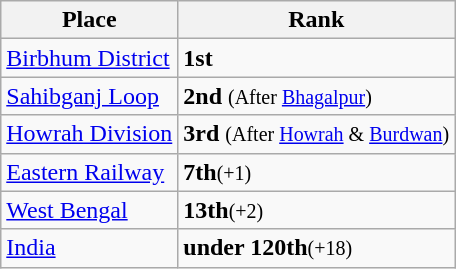<table class="wikitable">
<tr>
<th>Place</th>
<th>Rank</th>
</tr>
<tr>
<td><a href='#'>Birbhum District</a></td>
<td><strong>1st</strong></td>
</tr>
<tr>
<td><a href='#'>Sahibganj Loop</a></td>
<td><strong>2nd</strong> <small>(After <a href='#'>Bhagalpur</a>)</small></td>
</tr>
<tr>
<td><a href='#'>Howrah Division</a></td>
<td><strong>3rd</strong> <small>(After <a href='#'>Howrah</a> & <a href='#'>Burdwan</a>)</small></td>
</tr>
<tr>
<td><a href='#'>Eastern Railway</a></td>
<td><strong>7th</strong><small>(+1)</small></td>
</tr>
<tr>
<td><a href='#'>West Bengal</a></td>
<td><strong>13th</strong><small>(+2)</small></td>
</tr>
<tr>
<td><a href='#'>India</a></td>
<td><strong>under 120th</strong><small>(+18)</small></td>
</tr>
</table>
